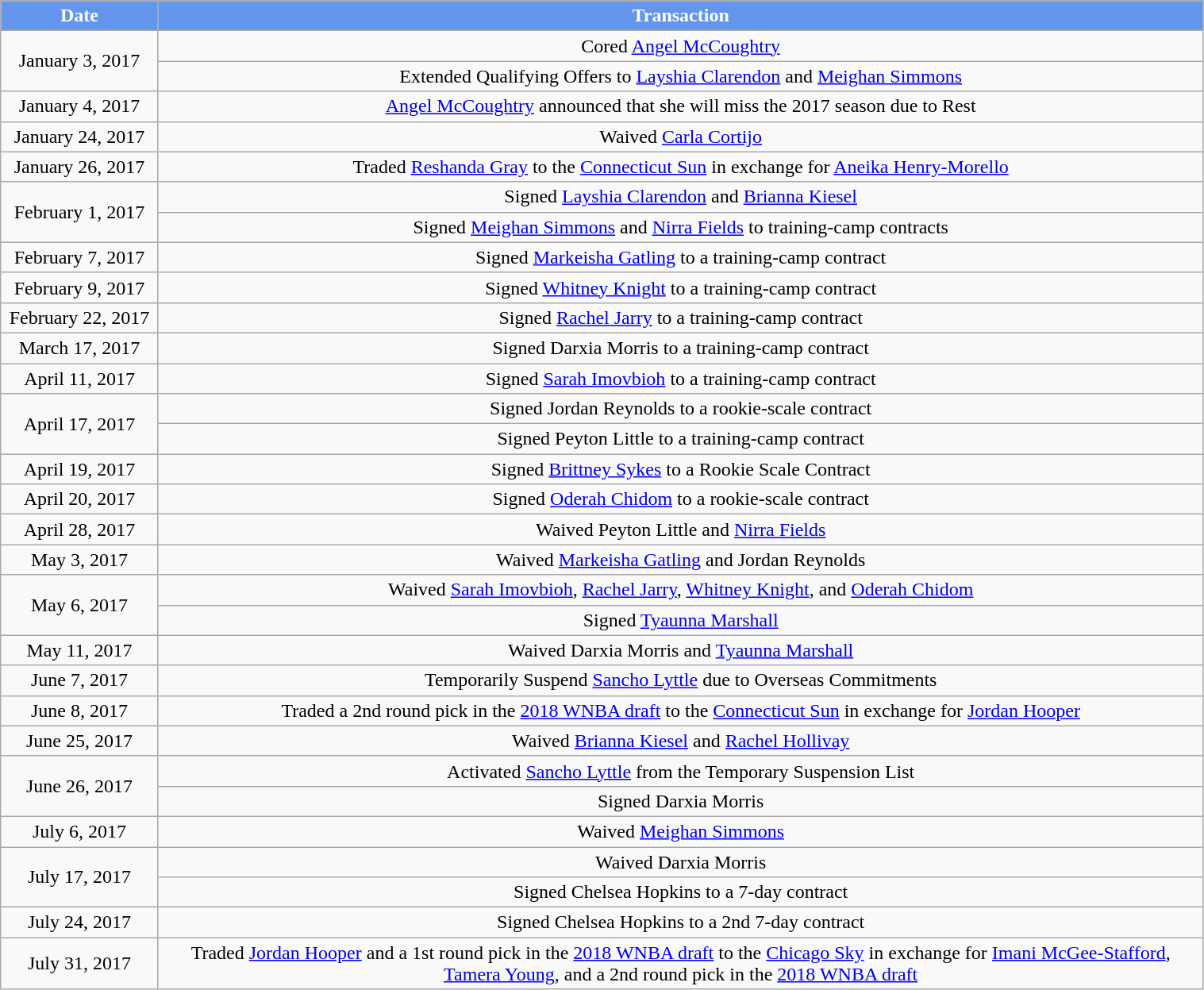<table class="wikitable" style="width:80%; text-align: center;">
<tr>
<th style="background:#6495ED;color:white;" width=125">Date</th>
<th style="background:#6495ED;color:white;" colspan="2">Transaction</th>
</tr>
<tr>
<td rowspan=2>January 3, 2017</td>
<td>Cored <a href='#'>Angel McCoughtry</a></td>
</tr>
<tr>
<td>Extended Qualifying Offers to <a href='#'>Layshia Clarendon</a> and <a href='#'>Meighan Simmons</a></td>
</tr>
<tr>
<td>January 4, 2017</td>
<td><a href='#'>Angel McCoughtry</a> announced that she will miss the 2017 season due to Rest</td>
</tr>
<tr>
<td>January 24, 2017</td>
<td>Waived <a href='#'>Carla Cortijo</a></td>
</tr>
<tr>
<td>January 26, 2017</td>
<td>Traded <a href='#'>Reshanda Gray</a> to the <a href='#'>Connecticut Sun</a> in exchange for <a href='#'>Aneika Henry-Morello</a></td>
</tr>
<tr>
<td rowspan=2>February 1, 2017</td>
<td>Signed <a href='#'>Layshia Clarendon</a> and <a href='#'>Brianna Kiesel</a></td>
</tr>
<tr>
<td>Signed <a href='#'>Meighan Simmons</a> and <a href='#'>Nirra Fields</a> to training-camp contracts</td>
</tr>
<tr>
<td>February 7, 2017</td>
<td>Signed <a href='#'>Markeisha Gatling</a> to a training-camp contract</td>
</tr>
<tr>
<td>February 9, 2017</td>
<td>Signed <a href='#'>Whitney Knight</a> to a training-camp contract</td>
</tr>
<tr>
<td>February 22, 2017</td>
<td>Signed <a href='#'>Rachel Jarry</a> to a training-camp contract</td>
</tr>
<tr>
<td>March 17, 2017</td>
<td>Signed Darxia Morris to a training-camp contract</td>
</tr>
<tr>
<td>April 11, 2017</td>
<td>Signed <a href='#'>Sarah Imovbioh</a> to a training-camp contract</td>
</tr>
<tr>
<td rowspan=2>April 17, 2017</td>
<td>Signed Jordan Reynolds to a rookie-scale contract</td>
</tr>
<tr>
<td>Signed Peyton Little to a training-camp contract</td>
</tr>
<tr>
<td>April 19, 2017</td>
<td>Signed <a href='#'>Brittney Sykes</a> to a Rookie Scale Contract</td>
</tr>
<tr>
<td>April 20, 2017</td>
<td>Signed <a href='#'>Oderah Chidom</a> to a rookie-scale contract</td>
</tr>
<tr>
<td>April 28, 2017</td>
<td>Waived Peyton Little and <a href='#'>Nirra Fields</a></td>
</tr>
<tr>
<td>May 3, 2017</td>
<td>Waived <a href='#'>Markeisha Gatling</a> and Jordan Reynolds</td>
</tr>
<tr>
<td rowspan=2>May 6, 2017</td>
<td>Waived <a href='#'>Sarah Imovbioh</a>, <a href='#'>Rachel Jarry</a>, <a href='#'>Whitney Knight</a>, and <a href='#'>Oderah Chidom</a></td>
</tr>
<tr>
<td>Signed <a href='#'>Tyaunna Marshall</a></td>
</tr>
<tr>
<td>May 11, 2017</td>
<td>Waived Darxia Morris and <a href='#'>Tyaunna Marshall</a></td>
</tr>
<tr>
<td>June 7, 2017</td>
<td>Temporarily Suspend <a href='#'>Sancho Lyttle</a> due to Overseas Commitments</td>
</tr>
<tr>
<td>June 8, 2017</td>
<td>Traded a 2nd round pick in the <a href='#'>2018 WNBA draft</a> to the <a href='#'>Connecticut Sun</a> in exchange for <a href='#'>Jordan Hooper</a></td>
</tr>
<tr>
<td>June 25, 2017</td>
<td>Waived <a href='#'>Brianna Kiesel</a> and <a href='#'>Rachel Hollivay</a></td>
</tr>
<tr>
<td rowspan=2>June 26, 2017</td>
<td>Activated <a href='#'>Sancho Lyttle</a> from the Temporary Suspension List</td>
</tr>
<tr>
<td>Signed Darxia Morris</td>
</tr>
<tr>
<td>July 6, 2017</td>
<td>Waived <a href='#'>Meighan Simmons</a></td>
</tr>
<tr>
<td rowspan=2>July 17, 2017</td>
<td>Waived Darxia Morris</td>
</tr>
<tr>
<td>Signed Chelsea Hopkins to a 7-day contract</td>
</tr>
<tr>
<td>July 24, 2017</td>
<td>Signed Chelsea Hopkins to a 2nd 7-day contract</td>
</tr>
<tr>
<td>July 31, 2017</td>
<td>Traded <a href='#'>Jordan Hooper</a> and a 1st round pick in the <a href='#'>2018 WNBA draft</a> to the <a href='#'>Chicago Sky</a> in exchange for <a href='#'>Imani McGee-Stafford</a>, <a href='#'>Tamera Young</a>, and a 2nd round pick in the <a href='#'>2018 WNBA draft</a></td>
</tr>
</table>
